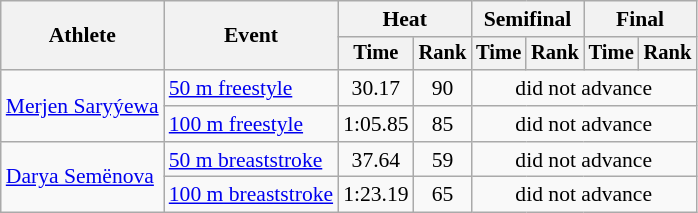<table class=wikitable style="font-size:90%">
<tr>
<th rowspan="2">Athlete</th>
<th rowspan="2">Event</th>
<th colspan="2">Heat</th>
<th colspan="2">Semifinal</th>
<th colspan="2">Final</th>
</tr>
<tr style="font-size:95%">
<th>Time</th>
<th>Rank</th>
<th>Time</th>
<th>Rank</th>
<th>Time</th>
<th>Rank</th>
</tr>
<tr align=center>
<td align=left rowspan=2><a href='#'>Merjen Saryýewa</a></td>
<td align=left><a href='#'>50 m freestyle</a></td>
<td>30.17</td>
<td>90</td>
<td colspan=4>did not advance</td>
</tr>
<tr align=center>
<td align=left><a href='#'>100 m freestyle</a></td>
<td>1:05.85</td>
<td>85</td>
<td colspan=4>did not advance</td>
</tr>
<tr align=center>
<td align=left rowspan=2><a href='#'>Darya Semënova</a></td>
<td align=left><a href='#'>50 m breaststroke</a></td>
<td>37.64</td>
<td>59</td>
<td colspan=4>did not advance</td>
</tr>
<tr align=center>
<td align=left><a href='#'>100 m breaststroke</a></td>
<td>1:23.19</td>
<td>65</td>
<td colspan=4>did not advance</td>
</tr>
</table>
